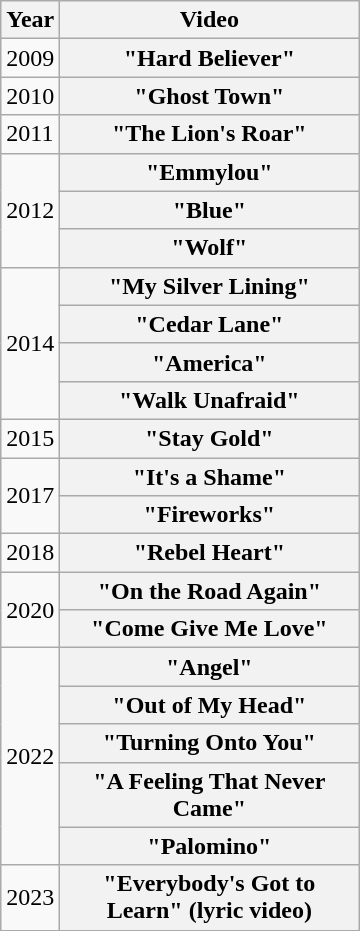<table class="wikitable plainrowheaders">
<tr>
<th>Year</th>
<th style="width:12em;">Video</th>
</tr>
<tr>
<td>2009</td>
<th scope="row">"Hard Believer"</th>
</tr>
<tr>
<td>2010</td>
<th scope="row">"Ghost Town"</th>
</tr>
<tr>
<td>2011</td>
<th scope="row">"The Lion's Roar"</th>
</tr>
<tr>
<td rowspan="3">2012</td>
<th scope="row">"Emmylou"</th>
</tr>
<tr>
<th scope="row">"Blue"</th>
</tr>
<tr>
<th scope="row">"Wolf"</th>
</tr>
<tr>
<td rowspan="4">2014</td>
<th scope="row">"My Silver Lining"</th>
</tr>
<tr>
<th scope="row">"Cedar Lane"</th>
</tr>
<tr>
<th scope="row">"America"</th>
</tr>
<tr>
<th scope="row">"Walk Unafraid"</th>
</tr>
<tr>
<td>2015</td>
<th scope="row">"Stay Gold"</th>
</tr>
<tr>
<td rowspan="2">2017</td>
<th scope="row">"It's a Shame"</th>
</tr>
<tr>
<th scope="row">"Fireworks"</th>
</tr>
<tr>
<td>2018</td>
<th scope="row">"Rebel Heart"</th>
</tr>
<tr>
<td rowspan="2">2020</td>
<th scope="row">"On the Road Again"</th>
</tr>
<tr>
<th scope="row">"Come Give Me Love"</th>
</tr>
<tr>
<td rowspan="5">2022</td>
<th scope="row">"Angel"</th>
</tr>
<tr>
<th scope="row">"Out of My Head"</th>
</tr>
<tr>
<th scope="row">"Turning Onto You"</th>
</tr>
<tr>
<th scope="row">"A Feeling That Never Came"</th>
</tr>
<tr>
<th scope="row">"Palomino"</th>
</tr>
<tr>
<td>2023</td>
<th scope="row">"Everybody's Got to Learn" (lyric video)</th>
</tr>
</table>
